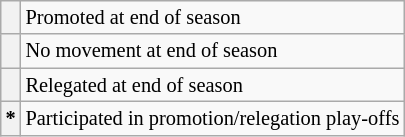<table class="wikitable" style="font-size:85%">
<tr>
<th></th>
<td>Promoted at end of season</td>
</tr>
<tr>
<th></th>
<td>No movement at end of season</td>
</tr>
<tr>
<th></th>
<td>Relegated at end of season</td>
</tr>
<tr>
<th>*</th>
<td>Participated in promotion/relegation play-offs</td>
</tr>
</table>
